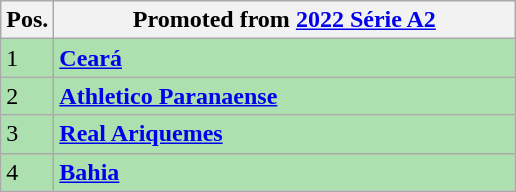<table class="wikitable">
<tr>
<th style="text-align:center;">Pos.</th>
<th width=300>Promoted from <a href='#'>2022 Série A2</a></th>
</tr>
<tr style="background: #ACE1AF;">
<td>1</td>
<td><strong><a href='#'>Ceará</a></strong></td>
</tr>
<tr style="background: #ACE1AF;">
<td>2</td>
<td><strong><a href='#'>Athletico Paranaense</a></strong></td>
</tr>
<tr style="background: #ACE1AF;">
<td>3</td>
<td><strong><a href='#'>Real Ariquemes</a></strong></td>
</tr>
<tr style="background: #ACE1AF;">
<td>4</td>
<td><strong><a href='#'>Bahia</a></strong></td>
</tr>
</table>
